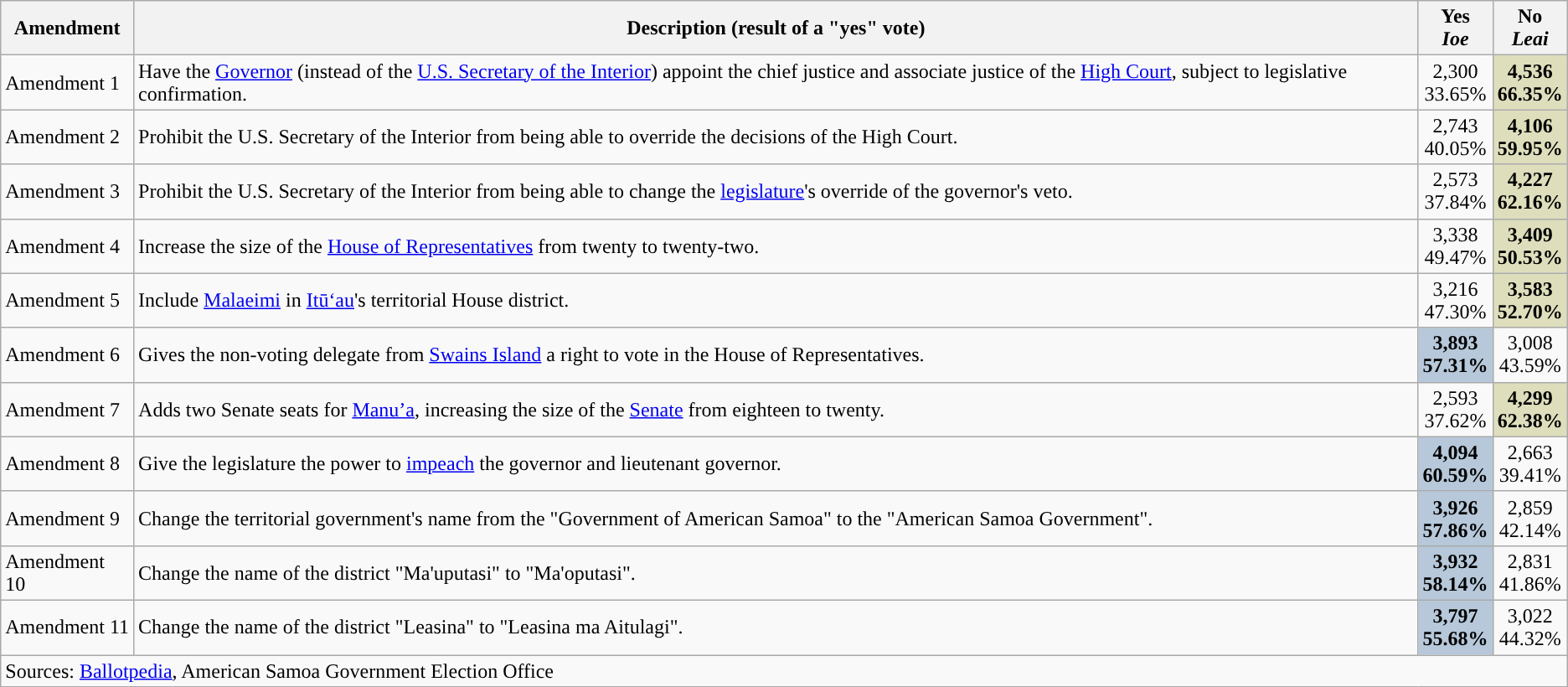<table class="wikitable sortable plainrowheaders" style="text-align: left;">
<tr>
<th>Amendment</th>
<th>Description (result of a "yes" vote)</th>
<th>Yes<br><em>Ioe</em></th>
<th>No<br><em>Leai</em></th>
</tr>
<tr>
<td>Amendment 1</td>
<td>Have the <a href='#'>Governor</a> (instead of the <a href='#'>U.S. Secretary of the Interior</a>) appoint the chief justice and associate justice of the <a href='#'>High Court</a>, subject to legislative confirmation.</td>
<td style="text-align:center;">2,300<br>33.65%</td>
<td style="text-align:center; background-color:#DEDEBD"><strong>4,536<br>66.35%</strong></td>
</tr>
<tr>
<td>Amendment 2</td>
<td>Prohibit the U.S. Secretary of the Interior from being able to override the decisions of the High Court.</td>
<td style="text-align:center;">2,743<br>40.05%</td>
<td style="text-align:center; background-color:#DEDEBD"><strong>4,106<br>59.95%</strong></td>
</tr>
<tr>
<td>Amendment 3</td>
<td>Prohibit the U.S. Secretary of the Interior from being able to change the <a href='#'>legislature</a>'s override of the governor's veto.</td>
<td style="text-align:center;">2,573<br>37.84%</td>
<td style="text-align:center; background-color:#DEDEBD"><strong>4,227<br>62.16%</strong></td>
</tr>
<tr>
<td>Amendment 4</td>
<td>Increase the size of the <a href='#'>House of Representatives</a> from twenty to twenty-two.</td>
<td style="text-align:center;">3,338<br>49.47%</td>
<td style="text-align:center; background-color:#DEDEBD"><strong>3,409<br>50.53%</strong></td>
</tr>
<tr>
<td>Amendment 5</td>
<td>Include <a href='#'>Malaeimi</a> in <a href='#'>Itūʻau</a>'s territorial House district.</td>
<td style="text-align:center;">3,216<br>47.30%</td>
<td style="text-align:center; background-color:#DEDEBD"><strong>3,583<br>52.70%</strong></td>
</tr>
<tr>
<td>Amendment 6</td>
<td>Gives the non-voting delegate from <a href='#'>Swains Island</a> a right to vote in the House of Representatives.</td>
<td style="text-align:center; background-color:#B6C8D9"><strong>3,893<br>57.31%</strong></td>
<td style="text-align:center;">3,008<br>43.59%</td>
</tr>
<tr>
<td>Amendment 7</td>
<td>Adds two Senate seats for <a href='#'>Manu’a</a>, increasing the size of the <a href='#'>Senate</a> from eighteen to twenty.</td>
<td style="text-align:center;">2,593<br>37.62%</td>
<td style="text-align:center; background-color:#DEDEBD"><strong>4,299<br>62.38%</strong></td>
</tr>
<tr>
<td>Amendment 8</td>
<td>Give the legislature the power to <a href='#'>impeach</a> the governor and lieutenant governor.</td>
<td style="text-align:center; background-color:#B6C8D9"><strong>4,094<br>60.59%</strong></td>
<td style="text-align:center;">2,663<br>39.41%</td>
</tr>
<tr>
<td>Amendment 9</td>
<td>Change the territorial government's name from the "Government of American Samoa" to the "American Samoa Government".</td>
<td style="text-align:center; background-color:#B6C8D9"><strong>3,926<br>57.86%</strong></td>
<td style="text-align:center;">2,859<br>42.14%</td>
</tr>
<tr>
<td>Amendment 10</td>
<td>Change the name of the district "Ma'uputasi" to "Ma'oputasi".</td>
<td style="text-align:center; background-color:#B6C8D9"><strong>3,932<br>58.14%</strong></td>
<td style="text-align:center;">2,831<br>41.86%</td>
</tr>
<tr>
<td>Amendment 11</td>
<td>Change the name of the district "Leasina" to "Leasina ma Aitulagi".</td>
<td style="text-align:center; background-color:#B6C8D9"><strong>3,797<br>55.68%</strong></td>
<td style="text-align:center;">3,022<br>44.32%</td>
</tr>
<tr>
<td colspan=4>Sources: <a href='#'>Ballotpedia</a>, American Samoa Government Election Office</td>
</tr>
</table>
